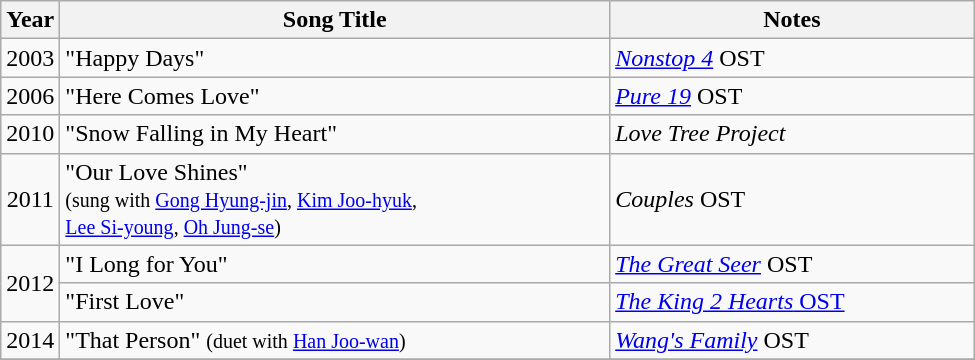<table class="wikitable" style="width:650px">
<tr>
<th width=10>Year</th>
<th>Song Title</th>
<th>Notes</th>
</tr>
<tr>
<td align="center">2003</td>
<td>"Happy Days"</td>
<td><em><a href='#'>Nonstop 4</a></em> OST</td>
</tr>
<tr>
<td align="center">2006</td>
<td>"Here Comes Love" </td>
<td><em><a href='#'>Pure 19</a></em> OST</td>
</tr>
<tr>
<td align="center">2010</td>
<td>"Snow Falling in My Heart" </td>
<td><em>Love Tree Project</em></td>
</tr>
<tr>
<td align="center">2011</td>
<td>"Our Love Shines"  <br> <small>(sung with <a href='#'>Gong Hyung-jin</a>, <a href='#'>Kim Joo-hyuk</a>, <br> <a href='#'>Lee Si-young</a>, <a href='#'>Oh Jung-se</a>)</small></td>
<td><em>Couples</em> OST</td>
</tr>
<tr>
<td rowspan=2 align="center">2012</td>
<td>"I Long for You" </td>
<td><em><a href='#'>The Great Seer</a></em> OST</td>
</tr>
<tr>
<td>"First Love" </td>
<td><a href='#'><em>The King 2 Hearts</em> OST</a></td>
</tr>
<tr>
<td align="center">2014</td>
<td>"That Person"  <small>(duet with <a href='#'>Han Joo-wan</a>)</small></td>
<td><em><a href='#'>Wang's Family</a></em> OST</td>
</tr>
<tr>
</tr>
</table>
